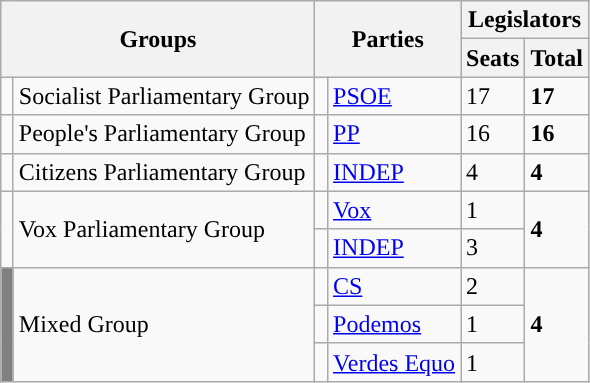<table class="wikitable" style="text-align:left;">
<tr>
<th rowspan="2" colspan="2">Groups</th>
<th rowspan="2" colspan="2">Parties</th>
<th colspan="2">Legislators</th>
</tr>
<tr>
<th>Seats</th>
<th>Total</th>
</tr>
<tr>
<td width="1" style="color:inherit;background:"></td>
<td>Socialist Parliamentary Group</td>
<td width="1" style="color:inherit;background:"></td>
<td><a href='#'>PSOE</a></td>
<td>17</td>
<td><strong>17</strong></td>
</tr>
<tr>
<td style="color:inherit;background:"></td>
<td>People's Parliamentary Group</td>
<td style="color:inherit;background:"></td>
<td><a href='#'>PP</a></td>
<td>16</td>
<td><strong>16</strong></td>
</tr>
<tr>
<td style="color:inherit;background:"></td>
<td>Citizens Parliamentary Group</td>
<td style="color:inherit;background:"></td>
<td><a href='#'>INDEP</a></td>
<td>4</td>
<td><strong>4</strong></td>
</tr>
<tr>
<td rowspan="2" style="color:inherit;background:"></td>
<td rowspan="2">Vox Parliamentary Group</td>
<td style="color:inherit;background:"></td>
<td><a href='#'>Vox</a></td>
<td>1</td>
<td rowspan="2"><strong>4</strong></td>
</tr>
<tr>
<td style="color:inherit;background:"></td>
<td><a href='#'>INDEP</a></td>
<td>3</td>
</tr>
<tr>
<td rowspan="3" bgcolor="gray"></td>
<td rowspan="3">Mixed Group</td>
<td style="color:inherit;background:"></td>
<td><a href='#'>CS</a></td>
<td>2</td>
<td rowspan="3"><strong>4</strong></td>
</tr>
<tr>
<td style="color:inherit;background:"></td>
<td><a href='#'>Podemos</a></td>
<td>1</td>
</tr>
<tr>
<td style="color:inherit;background:"></td>
<td><a href='#'>Verdes Equo</a></td>
<td>1</td>
</tr>
</table>
